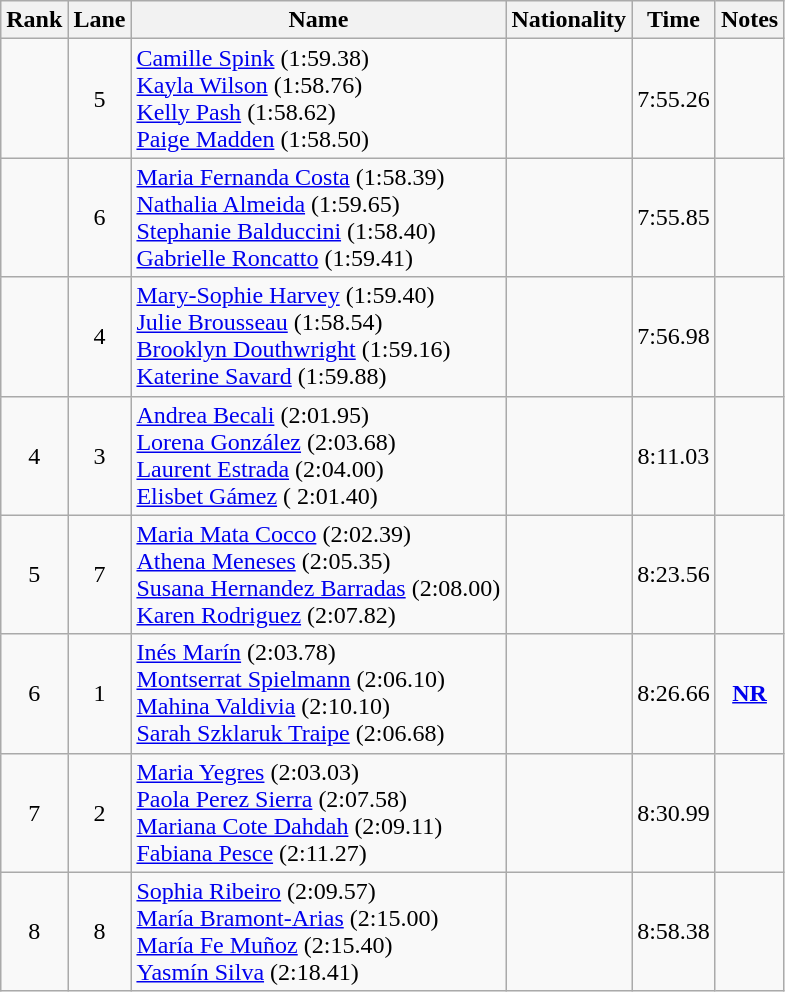<table class="wikitable sortable" style="text-align:center">
<tr>
<th>Rank</th>
<th>Lane</th>
<th>Name</th>
<th>Nationality</th>
<th>Time</th>
<th>Notes</th>
</tr>
<tr>
<td></td>
<td>5</td>
<td align=left><a href='#'>Camille Spink</a> (1:59.38)<br><a href='#'>Kayla Wilson</a> (1:58.76)<br><a href='#'>Kelly Pash</a> (1:58.62)<br><a href='#'>Paige Madden</a> (1:58.50)</td>
<td align=left></td>
<td>7:55.26</td>
<td></td>
</tr>
<tr>
<td></td>
<td>6</td>
<td align=left><a href='#'>Maria Fernanda Costa</a> (1:58.39)<br><a href='#'>Nathalia Almeida</a> (1:59.65)<br><a href='#'>Stephanie Balduccini</a> (1:58.40)<br><a href='#'>Gabrielle Roncatto</a> (1:59.41)</td>
<td align=left></td>
<td>7:55.85</td>
<td></td>
</tr>
<tr>
<td></td>
<td>4</td>
<td align=left><a href='#'>Mary-Sophie Harvey</a> (1:59.40)<br><a href='#'>Julie Brousseau</a> (1:58.54)<br><a href='#'>Brooklyn Douthwright</a> (1:59.16)<br><a href='#'>Katerine Savard</a> (1:59.88)</td>
<td align=left></td>
<td>7:56.98</td>
<td></td>
</tr>
<tr>
<td>4</td>
<td>3</td>
<td align=left><a href='#'>Andrea Becali</a> (2:01.95)<br><a href='#'>Lorena González</a> (2:03.68)<br><a href='#'>Laurent Estrada</a> (2:04.00)<br><a href='#'>Elisbet Gámez</a> ( 2:01.40)</td>
<td align=left></td>
<td>8:11.03</td>
<td></td>
</tr>
<tr>
<td>5</td>
<td>7</td>
<td align=left><a href='#'>Maria Mata Cocco</a> (2:02.39)<br><a href='#'>Athena Meneses</a> (2:05.35)<br><a href='#'>Susana Hernandez Barradas</a> (2:08.00)<br><a href='#'>Karen Rodriguez</a> (2:07.82)</td>
<td align=left></td>
<td>8:23.56</td>
<td></td>
</tr>
<tr>
<td>6</td>
<td>1</td>
<td align=left><a href='#'>Inés Marín</a> (2:03.78)<br><a href='#'>Montserrat Spielmann</a> (2:06.10)<br><a href='#'>Mahina Valdivia</a> (2:10.10)<br><a href='#'>Sarah Szklaruk Traipe</a> (2:06.68)</td>
<td align=left></td>
<td>8:26.66</td>
<td><strong><a href='#'>NR</a></strong></td>
</tr>
<tr>
<td>7</td>
<td>2</td>
<td align=left><a href='#'>Maria Yegres</a> (2:03.03)<br><a href='#'>Paola Perez Sierra</a> (2:07.58)<br><a href='#'>Mariana Cote Dahdah</a> (2:09.11)<br><a href='#'>Fabiana Pesce</a> (2:11.27)</td>
<td align=left></td>
<td>8:30.99</td>
<td></td>
</tr>
<tr>
<td>8</td>
<td>8</td>
<td align=left><a href='#'>Sophia Ribeiro</a> (2:09.57)<br><a href='#'>María Bramont-Arias</a> (2:15.00)<br><a href='#'>María Fe Muñoz</a> (2:15.40)<br><a href='#'>Yasmín Silva</a> (2:18.41)</td>
<td align=left></td>
<td>8:58.38</td>
<td></td>
</tr>
</table>
